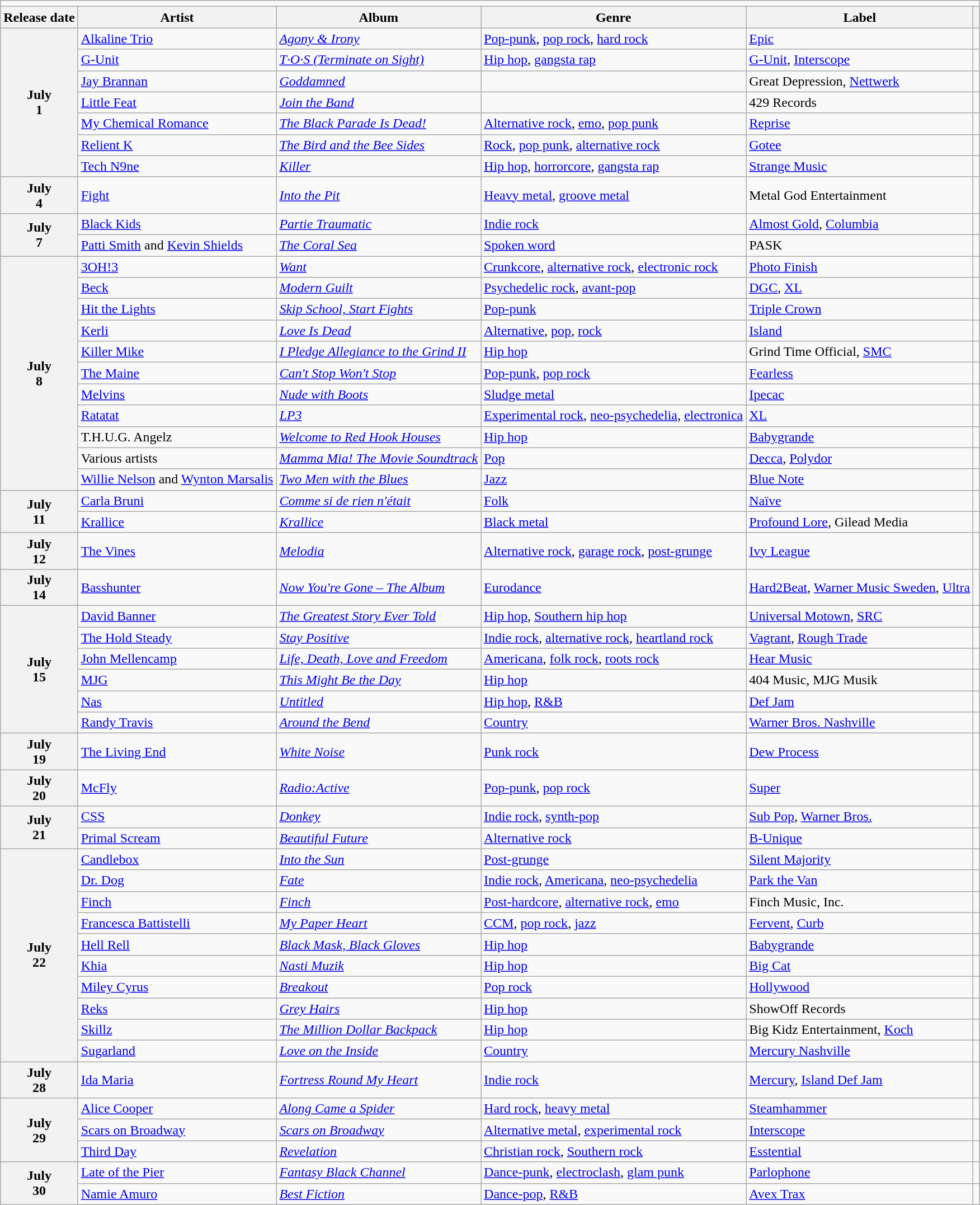<table class="wikitable plainrowheaders">
<tr>
<td colspan="6" style="text-align:center;"></td>
</tr>
<tr>
<th scope="col">Release date</th>
<th scope="col">Artist</th>
<th scope="col">Album</th>
<th scope="col">Genre</th>
<th scope="col">Label</th>
<th scope="col"></th>
</tr>
<tr>
<th scope="row" rowspan="7" style="text-align:center;">July<br>1</th>
<td><a href='#'>Alkaline Trio</a></td>
<td><em><a href='#'>Agony & Irony</a></em></td>
<td><a href='#'>Pop-punk</a>, <a href='#'>pop rock</a>, <a href='#'>hard rock</a></td>
<td><a href='#'>Epic</a></td>
<td></td>
</tr>
<tr>
<td><a href='#'>G-Unit</a></td>
<td><em><a href='#'>T·O·S (Terminate on Sight)</a></em></td>
<td><a href='#'>Hip hop</a>, <a href='#'>gangsta rap</a></td>
<td><a href='#'>G-Unit</a>, <a href='#'>Interscope</a></td>
<td></td>
</tr>
<tr>
<td><a href='#'>Jay Brannan</a></td>
<td><em><a href='#'>Goddamned</a></em></td>
<td></td>
<td>Great Depression, <a href='#'>Nettwerk</a></td>
<td></td>
</tr>
<tr>
<td><a href='#'>Little Feat</a></td>
<td><em><a href='#'>Join the Band</a></em></td>
<td></td>
<td>429 Records</td>
<td></td>
</tr>
<tr>
<td><a href='#'>My Chemical Romance</a></td>
<td><em><a href='#'>The Black Parade Is Dead!</a></em></td>
<td><a href='#'>Alternative rock</a>, <a href='#'>emo</a>, <a href='#'>pop punk</a></td>
<td><a href='#'>Reprise</a></td>
<td></td>
</tr>
<tr>
<td><a href='#'>Relient K</a></td>
<td><em><a href='#'>The Bird and the Bee Sides</a></em></td>
<td><a href='#'>Rock</a>, <a href='#'>pop punk</a>, <a href='#'>alternative rock</a></td>
<td><a href='#'>Gotee</a></td>
<td></td>
</tr>
<tr>
<td><a href='#'>Tech N9ne</a></td>
<td><em><a href='#'>Killer</a></em></td>
<td><a href='#'>Hip hop</a>, <a href='#'>horrorcore</a>, <a href='#'>gangsta rap</a></td>
<td><a href='#'>Strange Music</a></td>
<td></td>
</tr>
<tr>
<th scope="row" style="text-align:center;">July<br>4</th>
<td><a href='#'>Fight</a></td>
<td><em><a href='#'>Into the Pit</a></em></td>
<td><a href='#'>Heavy metal</a>, <a href='#'>groove metal</a></td>
<td>Metal God Entertainment</td>
<td></td>
</tr>
<tr>
<th scope="row" rowspan="2" style="text-align:center;">July<br>7</th>
<td><a href='#'>Black Kids</a></td>
<td><em><a href='#'>Partie Traumatic</a></em></td>
<td><a href='#'>Indie rock</a></td>
<td><a href='#'>Almost Gold</a>, <a href='#'>Columbia</a></td>
<td></td>
</tr>
<tr>
<td><a href='#'>Patti Smith</a> and <a href='#'>Kevin Shields</a></td>
<td><em><a href='#'>The Coral Sea</a></em></td>
<td><a href='#'>Spoken word</a></td>
<td>PASK</td>
<td></td>
</tr>
<tr>
<th scope="row" rowspan="11" style="text-align:center;">July<br>8</th>
<td><a href='#'>3OH!3</a></td>
<td><em><a href='#'>Want</a></em></td>
<td><a href='#'>Crunkcore</a>, <a href='#'>alternative rock</a>, <a href='#'>electronic rock</a></td>
<td><a href='#'>Photo Finish</a></td>
<td></td>
</tr>
<tr>
<td><a href='#'>Beck</a></td>
<td><em><a href='#'>Modern Guilt</a></em></td>
<td><a href='#'>Psychedelic rock</a>, <a href='#'>avant-pop</a></td>
<td><a href='#'>DGC</a>, <a href='#'>XL</a></td>
<td></td>
</tr>
<tr>
<td><a href='#'>Hit the Lights</a></td>
<td><em><a href='#'>Skip School, Start Fights</a></em></td>
<td><a href='#'>Pop-punk</a></td>
<td><a href='#'>Triple Crown</a></td>
<td></td>
</tr>
<tr>
<td><a href='#'>Kerli</a></td>
<td><em><a href='#'>Love Is Dead</a></em></td>
<td><a href='#'>Alternative</a>, <a href='#'>pop</a>, <a href='#'>rock</a></td>
<td><a href='#'>Island</a></td>
<td></td>
</tr>
<tr>
<td><a href='#'>Killer Mike</a></td>
<td><em><a href='#'>I Pledge Allegiance to the Grind II</a></em></td>
<td><a href='#'>Hip hop</a></td>
<td>Grind Time Official, <a href='#'>SMC</a></td>
<td></td>
</tr>
<tr>
<td><a href='#'>The Maine</a></td>
<td><em><a href='#'>Can't Stop Won't Stop</a></em></td>
<td><a href='#'>Pop-punk</a>, <a href='#'>pop rock</a></td>
<td><a href='#'>Fearless</a></td>
<td></td>
</tr>
<tr>
<td><a href='#'>Melvins</a></td>
<td><em><a href='#'>Nude with Boots</a></em></td>
<td><a href='#'>Sludge metal</a></td>
<td><a href='#'>Ipecac</a></td>
<td></td>
</tr>
<tr>
<td><a href='#'>Ratatat</a></td>
<td><em><a href='#'>LP3</a></em></td>
<td><a href='#'>Experimental rock</a>, <a href='#'>neo-psychedelia</a>, <a href='#'>electronica</a></td>
<td><a href='#'>XL</a></td>
<td></td>
</tr>
<tr>
<td>T.H.U.G. Angelz</td>
<td><em><a href='#'>Welcome to Red Hook Houses</a></em></td>
<td><a href='#'>Hip hop</a></td>
<td><a href='#'>Babygrande</a></td>
<td></td>
</tr>
<tr>
<td>Various artists</td>
<td><em><a href='#'>Mamma Mia! The Movie Soundtrack</a></em></td>
<td><a href='#'>Pop</a></td>
<td><a href='#'>Decca</a>, <a href='#'>Polydor</a></td>
<td></td>
</tr>
<tr>
<td><a href='#'>Willie Nelson</a> and <a href='#'>Wynton Marsalis</a></td>
<td><em><a href='#'>Two Men with the Blues</a></em></td>
<td><a href='#'>Jazz</a></td>
<td><a href='#'>Blue Note</a></td>
<td></td>
</tr>
<tr>
<th scope="row" rowspan="2" style="text-align:center;">July<br>11</th>
<td><a href='#'>Carla Bruni</a></td>
<td><em><a href='#'>Comme si de rien n'était</a></em></td>
<td><a href='#'>Folk</a></td>
<td><a href='#'>Naïve</a></td>
<td></td>
</tr>
<tr>
<td><a href='#'>Krallice</a></td>
<td><em><a href='#'>Krallice</a></em></td>
<td><a href='#'>Black metal</a></td>
<td><a href='#'>Profound Lore</a>, Gilead Media</td>
<td></td>
</tr>
<tr>
<th scope="row" style="text-align:center;">July<br>12</th>
<td><a href='#'>The Vines</a></td>
<td><em><a href='#'>Melodia</a></em></td>
<td><a href='#'>Alternative rock</a>, <a href='#'>garage rock</a>, <a href='#'>post-grunge</a></td>
<td><a href='#'>Ivy League</a></td>
<td></td>
</tr>
<tr>
<th scope="row" style="text-align:center;">July<br>14</th>
<td><a href='#'>Basshunter</a></td>
<td><em><a href='#'>Now You're Gone – The Album</a></em></td>
<td><a href='#'>Eurodance</a></td>
<td><a href='#'>Hard2Beat</a>, <a href='#'>Warner Music Sweden</a>, <a href='#'>Ultra</a></td>
<td></td>
</tr>
<tr>
<th scope="row" rowspan="6" style="text-align:center;">July<br>15</th>
<td><a href='#'>David Banner</a></td>
<td><em><a href='#'>The Greatest Story Ever Told</a></em></td>
<td><a href='#'>Hip hop</a>, <a href='#'>Southern hip hop</a></td>
<td><a href='#'>Universal Motown</a>, <a href='#'>SRC</a></td>
<td></td>
</tr>
<tr>
<td><a href='#'>The Hold Steady</a></td>
<td><em><a href='#'>Stay Positive</a></em></td>
<td><a href='#'>Indie rock</a>, <a href='#'>alternative rock</a>, <a href='#'>heartland rock</a></td>
<td><a href='#'>Vagrant</a>, <a href='#'>Rough Trade</a></td>
<td></td>
</tr>
<tr>
<td><a href='#'>John Mellencamp</a></td>
<td><em><a href='#'>Life, Death, Love and Freedom</a></em></td>
<td><a href='#'>Americana</a>, <a href='#'>folk rock</a>, <a href='#'>roots rock</a></td>
<td><a href='#'>Hear Music</a></td>
<td></td>
</tr>
<tr>
<td><a href='#'>MJG</a></td>
<td><em><a href='#'>This Might Be the Day</a></em></td>
<td><a href='#'>Hip hop</a></td>
<td>404 Music, MJG Musik</td>
<td></td>
</tr>
<tr>
<td><a href='#'>Nas</a></td>
<td><em><a href='#'>Untitled</a></em></td>
<td><a href='#'>Hip hop</a>, <a href='#'>R&B</a></td>
<td><a href='#'>Def Jam</a></td>
<td></td>
</tr>
<tr>
<td><a href='#'>Randy Travis</a></td>
<td><em><a href='#'>Around the Bend</a></em></td>
<td><a href='#'>Country</a></td>
<td><a href='#'>Warner Bros. Nashville</a></td>
<td></td>
</tr>
<tr>
<th scope="row" style="text-align:center;">July<br>19</th>
<td><a href='#'>The Living End</a></td>
<td><em><a href='#'>White Noise</a></em></td>
<td><a href='#'>Punk rock</a></td>
<td><a href='#'>Dew Process</a></td>
<td></td>
</tr>
<tr>
<th scope="row" style="text-align:center;">July<br>20</th>
<td><a href='#'>McFly</a></td>
<td><em><a href='#'>Radio:Active</a></em></td>
<td><a href='#'>Pop-punk</a>, <a href='#'>pop rock</a></td>
<td><a href='#'>Super</a></td>
<td></td>
</tr>
<tr>
<th scope="row" rowspan="2" style="text-align:center;">July<br>21</th>
<td><a href='#'>CSS</a></td>
<td><em><a href='#'>Donkey</a></em></td>
<td><a href='#'>Indie rock</a>, <a href='#'>synth-pop</a></td>
<td><a href='#'>Sub Pop</a>, <a href='#'>Warner Bros.</a></td>
<td></td>
</tr>
<tr>
<td><a href='#'>Primal Scream</a></td>
<td><em><a href='#'>Beautiful Future</a></em></td>
<td><a href='#'>Alternative rock</a></td>
<td><a href='#'>B-Unique</a></td>
<td></td>
</tr>
<tr>
<th scope="row" rowspan="10" style="text-align:center;">July<br>22</th>
<td><a href='#'>Candlebox</a></td>
<td><em><a href='#'>Into the Sun</a></em></td>
<td><a href='#'>Post-grunge</a></td>
<td><a href='#'>Silent Majority</a></td>
<td></td>
</tr>
<tr>
<td><a href='#'>Dr. Dog</a></td>
<td><em><a href='#'>Fate</a></em></td>
<td><a href='#'>Indie rock</a>, <a href='#'>Americana</a>, <a href='#'>neo-psychedelia</a></td>
<td><a href='#'>Park the Van</a></td>
<td></td>
</tr>
<tr>
<td><a href='#'>Finch</a></td>
<td><em><a href='#'>Finch</a></em></td>
<td><a href='#'>Post-hardcore</a>,  <a href='#'>alternative rock</a>, <a href='#'>emo</a></td>
<td>Finch Music, Inc.</td>
<td></td>
</tr>
<tr>
<td><a href='#'>Francesca Battistelli</a></td>
<td><em><a href='#'>My Paper Heart</a></em></td>
<td><a href='#'>CCM</a>, <a href='#'>pop rock</a>, <a href='#'>jazz</a></td>
<td><a href='#'>Fervent</a>, <a href='#'>Curb</a></td>
<td></td>
</tr>
<tr>
<td><a href='#'>Hell Rell</a></td>
<td><em><a href='#'>Black Mask, Black Gloves</a></em></td>
<td><a href='#'>Hip hop</a></td>
<td><a href='#'>Babygrande</a></td>
<td></td>
</tr>
<tr>
<td><a href='#'>Khia</a></td>
<td><em><a href='#'>Nasti Muzik</a></em></td>
<td><a href='#'>Hip hop</a></td>
<td><a href='#'>Big Cat</a></td>
<td></td>
</tr>
<tr>
<td><a href='#'>Miley Cyrus</a></td>
<td><em><a href='#'>Breakout</a></em></td>
<td><a href='#'>Pop rock</a></td>
<td><a href='#'>Hollywood</a></td>
<td></td>
</tr>
<tr>
<td><a href='#'>Reks</a></td>
<td><em><a href='#'>Grey Hairs</a></em></td>
<td><a href='#'>Hip hop</a></td>
<td>ShowOff Records</td>
<td></td>
</tr>
<tr>
<td><a href='#'>Skillz</a></td>
<td><em><a href='#'>The Million Dollar Backpack</a></em></td>
<td><a href='#'>Hip hop</a></td>
<td>Big Kidz Entertainment, <a href='#'>Koch</a></td>
<td></td>
</tr>
<tr>
<td><a href='#'>Sugarland</a></td>
<td><em><a href='#'>Love on the Inside</a></em></td>
<td><a href='#'>Country</a></td>
<td><a href='#'>Mercury Nashville</a></td>
<td></td>
</tr>
<tr>
<th scope="row" style="text-align:center;">July<br>28</th>
<td><a href='#'>Ida Maria</a></td>
<td><em><a href='#'>Fortress Round My Heart</a></em></td>
<td><a href='#'>Indie rock</a></td>
<td><a href='#'>Mercury</a>, <a href='#'>Island Def Jam</a></td>
<td></td>
</tr>
<tr>
<th scope="row" rowspan="3" style="text-align:center;">July<br>29</th>
<td><a href='#'>Alice Cooper</a></td>
<td><em><a href='#'>Along Came a Spider</a></em></td>
<td><a href='#'>Hard rock</a>, <a href='#'>heavy metal</a></td>
<td><a href='#'>Steamhammer</a></td>
<td></td>
</tr>
<tr>
<td><a href='#'>Scars on Broadway</a></td>
<td><em><a href='#'>Scars on Broadway</a></em></td>
<td><a href='#'>Alternative metal</a>, <a href='#'>experimental rock</a></td>
<td><a href='#'>Interscope</a></td>
<td></td>
</tr>
<tr>
<td><a href='#'>Third Day</a></td>
<td><em><a href='#'>Revelation</a></em></td>
<td><a href='#'>Christian rock</a>, <a href='#'>Southern rock</a></td>
<td><a href='#'>Esstential</a></td>
<td></td>
</tr>
<tr>
<th scope="row" rowspan="2" style="text-align:center;">July<br>30</th>
<td><a href='#'>Late of the Pier</a></td>
<td><em><a href='#'>Fantasy Black Channel</a></em></td>
<td><a href='#'>Dance-punk</a>, <a href='#'>electroclash</a>, <a href='#'>glam punk</a></td>
<td><a href='#'>Parlophone</a></td>
<td></td>
</tr>
<tr>
<td><a href='#'>Namie Amuro</a></td>
<td><em><a href='#'>Best Fiction</a></em></td>
<td><a href='#'>Dance-pop</a>, <a href='#'>R&B</a></td>
<td><a href='#'>Avex Trax</a></td>
<td></td>
</tr>
</table>
